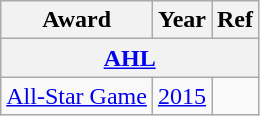<table class="wikitable">
<tr>
<th>Award</th>
<th>Year</th>
<th>Ref</th>
</tr>
<tr>
<th colspan="3"><a href='#'>AHL</a></th>
</tr>
<tr>
<td><a href='#'>All-Star Game</a></td>
<td><a href='#'>2015</a></td>
<td></td>
</tr>
</table>
